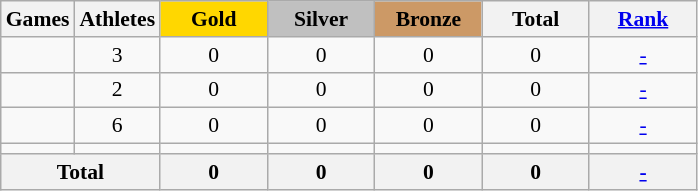<table class="wikitable sortable" style="text-align:center; font-size:90%;">
<tr>
<th>Games</th>
<th>Athletes</th>
<th style="background:gold; width:4.5em; font-weight:bold;">Gold</th>
<th style="background:silver; width:4.5em; font-weight:bold;">Silver</th>
<th style="background:#cc9966; width:4.5em; font-weight:bold;">Bronze</th>
<th style="width:4.5em; font-weight:bold;">Total</th>
<th style="width:4.5em; font-weight:bold;"><a href='#'>Rank</a></th>
</tr>
<tr>
<td align=left></td>
<td>3</td>
<td>0</td>
<td>0</td>
<td>0</td>
<td>0</td>
<td><a href='#'>-</a></td>
</tr>
<tr>
<td align=left></td>
<td>2</td>
<td>0</td>
<td>0</td>
<td>0</td>
<td>0</td>
<td><a href='#'>-</a></td>
</tr>
<tr>
<td align=left></td>
<td>6</td>
<td>0</td>
<td>0</td>
<td>0</td>
<td>0</td>
<td><a href='#'>-</a></td>
</tr>
<tr>
<td align=left><em></em></td>
<td></td>
<td></td>
<td></td>
<td></td>
<td></td>
<td></td>
</tr>
<tr>
<th colspan=2>Total</th>
<th>0</th>
<th>0</th>
<th>0</th>
<th>0</th>
<th><a href='#'>-</a></th>
</tr>
</table>
